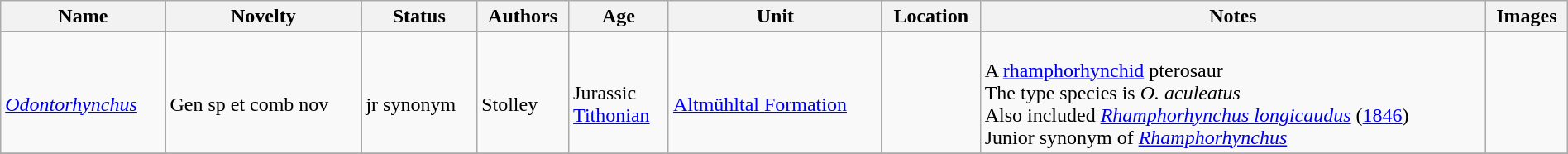<table class="wikitable sortable" align="center" width="100%">
<tr>
<th>Name</th>
<th>Novelty</th>
<th>Status</th>
<th>Authors</th>
<th>Age</th>
<th>Unit</th>
<th>Location</th>
<th>Notes</th>
<th>Images</th>
</tr>
<tr>
<td><br><em><a href='#'>Odontorhynchus</a></em></td>
<td><br>Gen sp et comb nov</td>
<td><br>jr synonym</td>
<td><br>Stolley</td>
<td><br>Jurassic<br><a href='#'>Tithonian</a></td>
<td><br><a href='#'>Altmühltal Formation</a></td>
<td><br><br></td>
<td><br>A <a href='#'>rhamphorhynchid</a> pterosaur<br> The type species is <em>O. aculeatus</em><br> Also included <em><a href='#'>Rhamphorhynchus longicaudus</a></em> (<a href='#'>1846</a>)<br>Junior synonym of <em><a href='#'>Rhamphorhynchus</a></em></td>
<td><br></td>
</tr>
<tr>
</tr>
</table>
